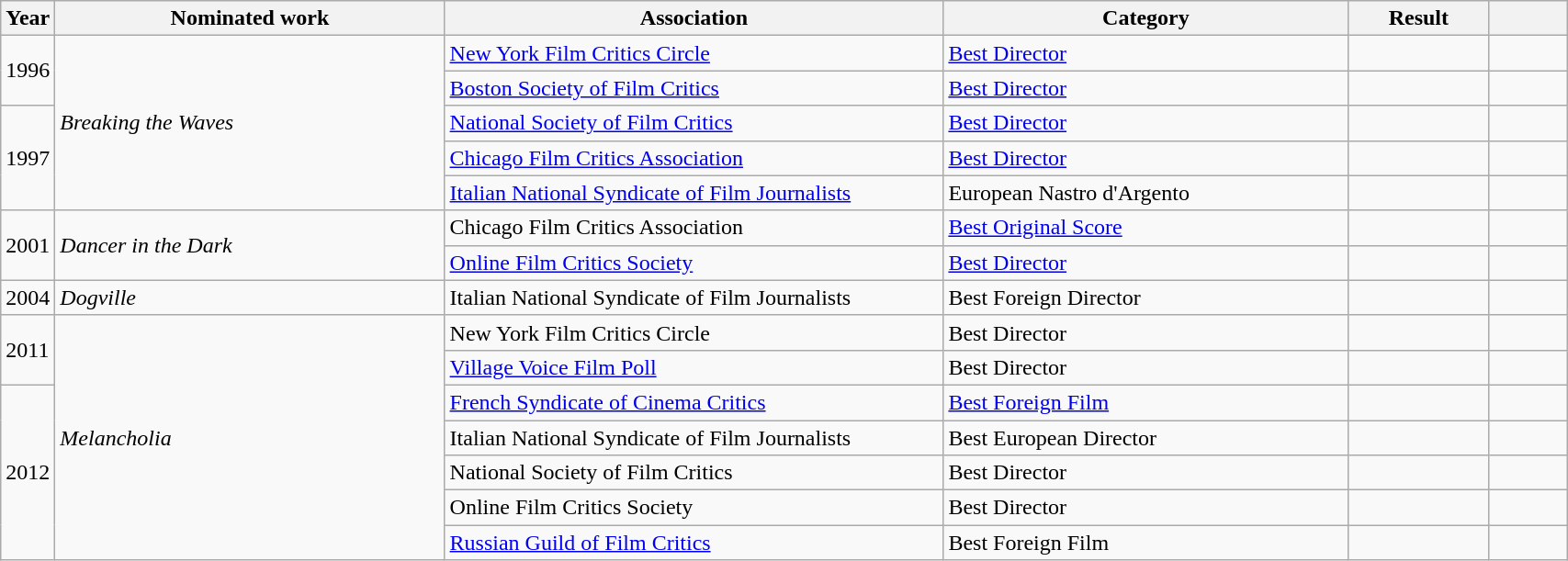<table class="wikitable" width="90%">
<tr>
<th width=3%>Year</th>
<th width=25%>Nominated work</th>
<th width=32%>Association</th>
<th width=26%>Category</th>
<th width=9%>Result</th>
<th width=5%></th>
</tr>
<tr>
<td rowspan="2">1996</td>
<td rowspan="5"><em>Breaking the Waves</em></td>
<td><a href='#'>New York Film Critics Circle</a></td>
<td><a href='#'>Best Director</a></td>
<td></td>
<td style="text-align:center;"></td>
</tr>
<tr>
<td><a href='#'>Boston Society of Film Critics</a></td>
<td><a href='#'>Best Director</a></td>
<td></td>
<td style="text-align:center;"></td>
</tr>
<tr>
<td rowspan="3">1997</td>
<td><a href='#'>National Society of Film Critics</a></td>
<td><a href='#'>Best Director</a></td>
<td></td>
<td style="text-align:center;"></td>
</tr>
<tr>
<td><a href='#'>Chicago Film Critics Association</a></td>
<td><a href='#'>Best Director</a></td>
<td></td>
<td style="text-align:center;"></td>
</tr>
<tr>
<td><a href='#'>Italian National Syndicate of Film Journalists</a></td>
<td>European Nastro d'Argento</td>
<td></td>
<td style="text-align:center;"></td>
</tr>
<tr>
<td rowspan="2">2001</td>
<td rowspan="2"><em>Dancer in the Dark</em></td>
<td>Chicago Film Critics Association</td>
<td><a href='#'>Best Original Score</a></td>
<td></td>
<td style="text-align:center;"></td>
</tr>
<tr>
<td><a href='#'>Online Film Critics Society</a></td>
<td><a href='#'>Best Director</a></td>
<td></td>
<td style="text-align:center;"></td>
</tr>
<tr>
<td>2004</td>
<td><em>Dogville</em></td>
<td>Italian National Syndicate of Film Journalists</td>
<td>Best Foreign Director</td>
<td></td>
<td style="text-align:center;"></td>
</tr>
<tr>
<td rowspan="2">2011</td>
<td rowspan="9"><em>Melancholia</em></td>
<td>New York Film Critics Circle</td>
<td>Best Director</td>
<td></td>
<td style="text-align:center;"></td>
</tr>
<tr>
<td><a href='#'>Village Voice Film Poll</a></td>
<td>Best Director</td>
<td></td>
<td style="text-align:center;"></td>
</tr>
<tr>
<td rowspan="5">2012</td>
<td><a href='#'>French Syndicate of Cinema Critics</a></td>
<td><a href='#'>Best Foreign Film</a></td>
<td></td>
<td style="text-align:center;"></td>
</tr>
<tr>
<td>Italian National Syndicate of Film Journalists</td>
<td>Best European Director</td>
<td></td>
<td style="text-align:center;"></td>
</tr>
<tr>
<td>National Society of Film Critics</td>
<td>Best Director</td>
<td></td>
<td style="text-align:center;"></td>
</tr>
<tr>
<td>Online Film Critics Society</td>
<td>Best Director</td>
<td></td>
<td style="text-align:center;"></td>
</tr>
<tr>
<td><a href='#'>Russian Guild of Film Critics</a></td>
<td>Best Foreign Film</td>
<td></td>
<td style="text-align:center;"></td>
</tr>
</table>
